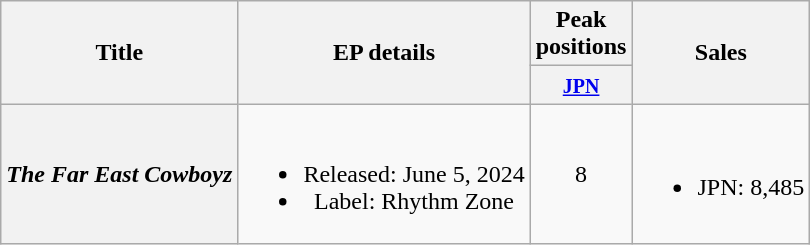<table class="wikitable plainrowheaders" style="text-align:center;">
<tr>
<th scope="col" rowspan="2">Title</th>
<th scope="col" rowspan="2">EP details</th>
<th scope="col" colspan="1">Peak positions</th>
<th scope="col" rowspan="2">Sales</th>
</tr>
<tr>
<th style="width:2.5em;"><small><a href='#'>JPN</a></small><br></th>
</tr>
<tr>
<th scope="row"><em>The Far East Cowboyz</em></th>
<td><br><ul><li>Released: June 5, 2024 </li><li>Label: Rhythm Zone</li></ul></td>
<td>8</td>
<td><br><ul><li>JPN: 8,485</li></ul></td>
</tr>
</table>
